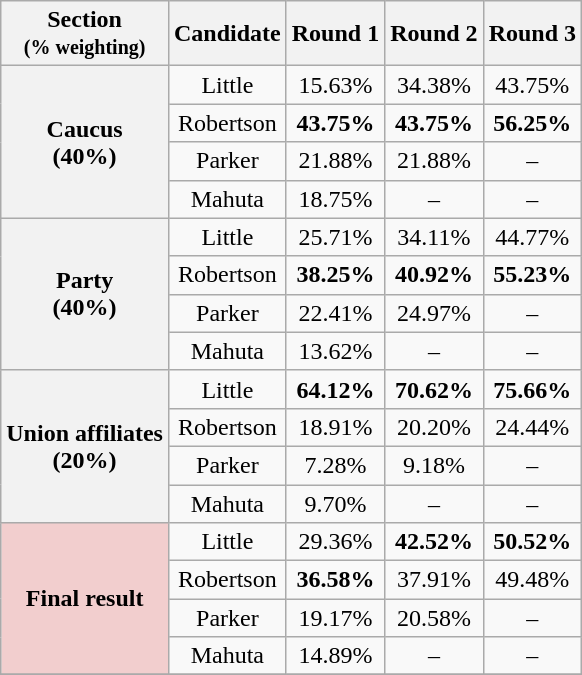<table class="wikitable" style="text-align:center">
<tr>
<th>Section <small><br>(% weighting)</small></th>
<th>Candidate</th>
<th>Round 1</th>
<th>Round 2</th>
<th>Round 3</th>
</tr>
<tr>
<th rowspan=4>Caucus <br>(40%)</th>
<td>Little</td>
<td>15.63%</td>
<td>34.38%</td>
<td>43.75%</td>
</tr>
<tr>
<td>Robertson</td>
<td><strong>43.75%</strong></td>
<td><strong>43.75%</strong></td>
<td><strong>56.25%</strong></td>
</tr>
<tr>
<td>Parker</td>
<td>21.88%</td>
<td>21.88%</td>
<td>–</td>
</tr>
<tr>
<td>Mahuta</td>
<td>18.75%</td>
<td>–</td>
<td>–</td>
</tr>
<tr>
<th rowspan=4>Party <br>(40%)</th>
<td>Little</td>
<td>25.71%</td>
<td>34.11%</td>
<td>44.77%</td>
</tr>
<tr>
<td>Robertson</td>
<td><strong>38.25%</strong></td>
<td><strong>40.92%</strong></td>
<td><strong>55.23%</strong></td>
</tr>
<tr>
<td>Parker</td>
<td>22.41%</td>
<td>24.97%</td>
<td>–</td>
</tr>
<tr>
<td>Mahuta</td>
<td>13.62%</td>
<td>–</td>
<td>–</td>
</tr>
<tr>
<th rowspan=4>Union affiliates <br> (20%)</th>
<td>Little</td>
<td><strong>64.12%</strong></td>
<td><strong>70.62%</strong></td>
<td><strong>75.66%</strong></td>
</tr>
<tr>
<td>Robertson</td>
<td>18.91%</td>
<td>20.20%</td>
<td>24.44%</td>
</tr>
<tr>
<td>Parker</td>
<td>7.28%</td>
<td>9.18%</td>
<td>–</td>
</tr>
<tr>
<td>Mahuta</td>
<td>9.70%</td>
<td>–</td>
<td>–</td>
</tr>
<tr>
<th rowspan=4 style="background: #F2CECE;">Final result</th>
<td>Little</td>
<td>29.36%</td>
<td><strong>42.52%</strong></td>
<td><strong>50.52%</strong></td>
</tr>
<tr>
<td>Robertson</td>
<td><strong>36.58%</strong></td>
<td>37.91%</td>
<td>49.48%</td>
</tr>
<tr>
<td>Parker</td>
<td>19.17%</td>
<td>20.58%</td>
<td>–</td>
</tr>
<tr>
<td>Mahuta</td>
<td>14.89%</td>
<td>–</td>
<td>–</td>
</tr>
<tr>
</tr>
</table>
